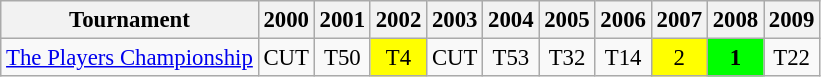<table class="wikitable" style="font-size:95%;text-align:center;">
<tr>
<th>Tournament</th>
<th>2000</th>
<th>2001</th>
<th>2002</th>
<th>2003</th>
<th>2004</th>
<th>2005</th>
<th>2006</th>
<th>2007</th>
<th>2008</th>
<th>2009</th>
</tr>
<tr>
<td align=left><a href='#'>The Players Championship</a></td>
<td>CUT</td>
<td>T50</td>
<td style="background:yellow;">T4</td>
<td>CUT</td>
<td>T53</td>
<td>T32</td>
<td>T14</td>
<td style="background:yellow;">2</td>
<td style="background:lime;"><strong>1</strong></td>
<td>T22</td>
</tr>
</table>
